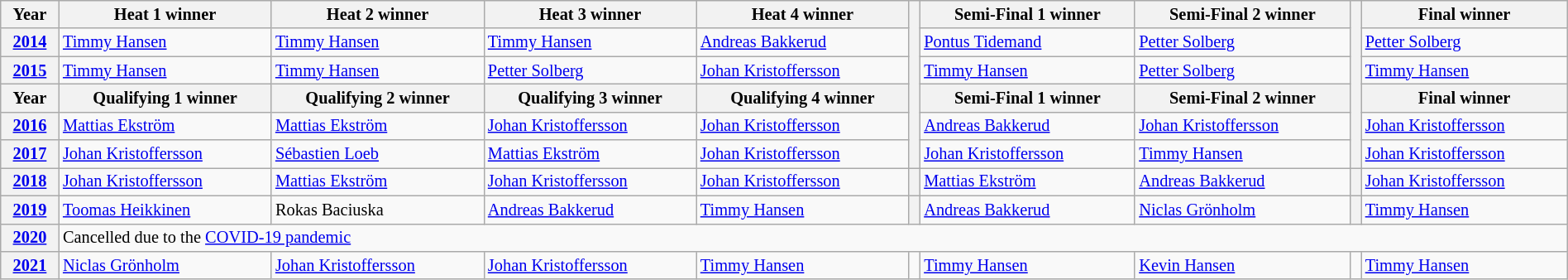<table class="wikitable" width=100% style="font-size: 85%;">
<tr>
<th>Year</th>
<th>Heat 1 winner</th>
<th>Heat 2 winner</th>
<th>Heat 3 winner</th>
<th>Heat 4 winner</th>
<th rowspan=6></th>
<th>Semi-Final 1 winner</th>
<th>Semi-Final 2 winner</th>
<th rowspan=6></th>
<th>Final winner</th>
</tr>
<tr>
<th><a href='#'>2014</a></th>
<td> <a href='#'>Timmy Hansen</a></td>
<td> <a href='#'>Timmy Hansen</a></td>
<td> <a href='#'>Timmy Hansen</a></td>
<td> <a href='#'>Andreas Bakkerud</a></td>
<td> <a href='#'>Pontus Tidemand</a></td>
<td> <a href='#'>Petter Solberg</a></td>
<td> <a href='#'>Petter Solberg</a></td>
</tr>
<tr>
<th><a href='#'>2015</a></th>
<td> <a href='#'>Timmy Hansen</a></td>
<td> <a href='#'>Timmy Hansen</a></td>
<td> <a href='#'>Petter Solberg</a></td>
<td> <a href='#'>Johan Kristoffersson</a></td>
<td> <a href='#'>Timmy Hansen</a></td>
<td> <a href='#'>Petter Solberg</a></td>
<td> <a href='#'>Timmy Hansen</a></td>
</tr>
<tr>
<th>Year</th>
<th>Qualifying 1 winner</th>
<th>Qualifying 2 winner</th>
<th>Qualifying 3 winner</th>
<th>Qualifying 4 winner</th>
<th>Semi-Final 1 winner</th>
<th>Semi-Final 2 winner</th>
<th>Final winner</th>
</tr>
<tr>
<th><a href='#'>2016</a></th>
<td> <a href='#'>Mattias Ekström</a></td>
<td> <a href='#'>Mattias Ekström</a></td>
<td> <a href='#'>Johan Kristoffersson</a></td>
<td> <a href='#'>Johan Kristoffersson</a></td>
<td> <a href='#'>Andreas Bakkerud</a></td>
<td> <a href='#'>Johan Kristoffersson</a></td>
<td> <a href='#'>Johan Kristoffersson</a></td>
</tr>
<tr>
<th><a href='#'>2017</a></th>
<td> <a href='#'>Johan Kristoffersson</a></td>
<td> <a href='#'>Sébastien Loeb</a></td>
<td> <a href='#'>Mattias Ekström</a></td>
<td> <a href='#'>Johan Kristoffersson</a></td>
<td> <a href='#'>Johan Kristoffersson</a></td>
<td> <a href='#'>Timmy Hansen</a></td>
<td> <a href='#'>Johan Kristoffersson</a></td>
</tr>
<tr>
<th><a href='#'>2018</a></th>
<td> <a href='#'>Johan Kristoffersson</a></td>
<td> <a href='#'>Mattias Ekström</a></td>
<td> <a href='#'>Johan Kristoffersson</a></td>
<td> <a href='#'>Johan Kristoffersson</a></td>
<th></th>
<td> <a href='#'>Mattias Ekström</a></td>
<td> <a href='#'>Andreas Bakkerud</a></td>
<th></th>
<td> <a href='#'>Johan Kristoffersson</a></td>
</tr>
<tr>
<th><a href='#'>2019</a></th>
<td> <a href='#'>Toomas Heikkinen</a></td>
<td> Rokas Baciuska</td>
<td> <a href='#'>Andreas Bakkerud</a></td>
<td> <a href='#'>Timmy Hansen</a></td>
<th></th>
<td> <a href='#'>Andreas Bakkerud</a></td>
<td> <a href='#'>Niclas Grönholm</a></td>
<th></th>
<td> <a href='#'>Timmy Hansen</a></td>
</tr>
<tr>
<th><a href='#'>2020</a></th>
<td colspan="9">Cancelled due to the <a href='#'>COVID-19 pandemic</a></td>
</tr>
<tr>
<th><a href='#'>2021</a></th>
<td> <a href='#'>Niclas Grönholm</a></td>
<td> <a href='#'>Johan Kristoffersson</a></td>
<td> <a href='#'>Johan Kristoffersson</a></td>
<td> <a href='#'>Timmy Hansen</a></td>
<td></td>
<td> <a href='#'>Timmy Hansen</a></td>
<td> <a href='#'>Kevin Hansen</a></td>
<td></td>
<td> <a href='#'>Timmy Hansen</a></td>
</tr>
</table>
